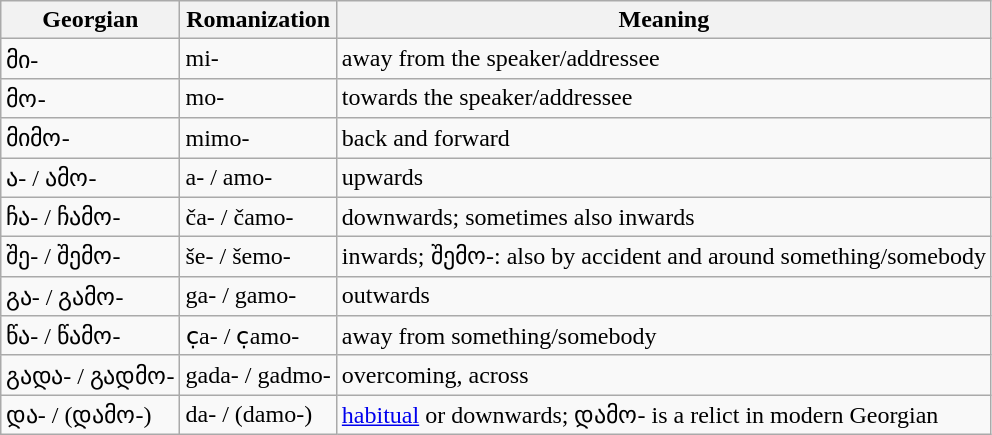<table class="wikitable">
<tr>
<th>Georgian</th>
<th>Romanization</th>
<th>Meaning</th>
</tr>
<tr>
<td>მი-</td>
<td>mi-</td>
<td>away from the speaker/addressee</td>
</tr>
<tr>
<td>მო-</td>
<td>mo-</td>
<td>towards the speaker/addressee</td>
</tr>
<tr>
<td>მიმო-</td>
<td>mimo-</td>
<td>back and forward</td>
</tr>
<tr>
<td>ა- / ამო-</td>
<td>a- / amo-</td>
<td>upwards</td>
</tr>
<tr>
<td>ჩა- / ჩამო-</td>
<td>ča- / čamo-</td>
<td>downwards; sometimes also inwards</td>
</tr>
<tr>
<td>შე- / შემო-</td>
<td>še- / šemo-</td>
<td>inwards; შემო-: also by accident and around something/somebody</td>
</tr>
<tr>
<td>გა- / გამო-</td>
<td>ga- / gamo-</td>
<td>outwards</td>
</tr>
<tr>
<td>წა- / წამო-</td>
<td>c̣a- / c̣amo-</td>
<td>away from something/somebody</td>
</tr>
<tr>
<td>გადა- / გადმო-</td>
<td>gada- / gadmo-</td>
<td>overcoming, across</td>
</tr>
<tr>
<td>და- / (დამო-)</td>
<td>da- / (damo-)</td>
<td><a href='#'>habitual</a> or downwards; დამო- is a relict in modern Georgian</td>
</tr>
</table>
